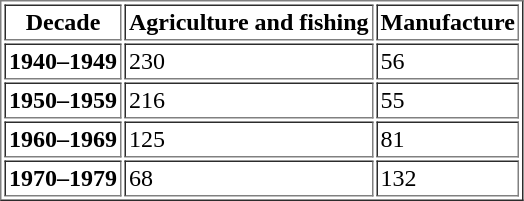<table border="1" cellpadding="2">
<tr>
<th>Decade</th>
<th>Agriculture and fishing</th>
<th>Manufacture</th>
</tr>
<tr>
<th>1940–1949</th>
<td>230</td>
<td>56</td>
</tr>
<tr>
<th>1950–1959</th>
<td>216</td>
<td>55</td>
</tr>
<tr>
<th>1960–1969</th>
<td>125</td>
<td>81</td>
</tr>
<tr>
<th>1970–1979</th>
<td>68</td>
<td>132</td>
</tr>
</table>
